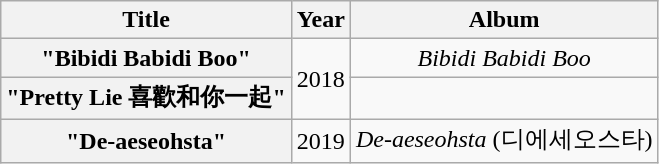<table class="wikitable plainrowheaders" style="text-align:center;" border="1">
<tr>
<th scope="col">Title</th>
<th scope="col">Year</th>
<th scope="col">Album</th>
</tr>
<tr>
<th scope="row">"Bibidi Babidi Boo"</th>
<td rowspan="2">2018</td>
<td><em>Bibidi Babidi Boo</em></td>
</tr>
<tr>
<th scope="row">"Pretty Lie 喜歡和你一起"</th>
<td></td>
</tr>
<tr>
<th scope="row">"De-aeseohsta"</th>
<td>2019</td>
<td><em>De-aeseohsta</em> (디에세오스타)</td>
</tr>
</table>
